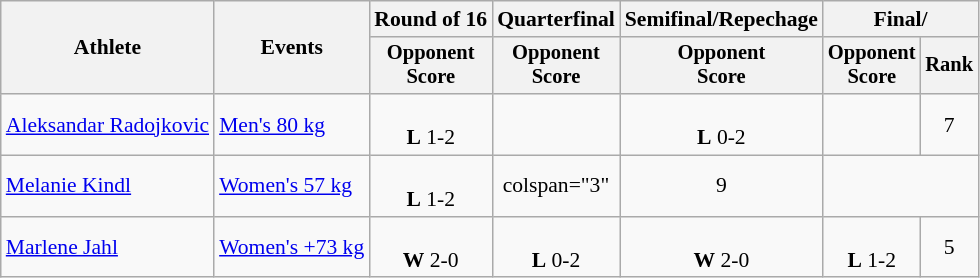<table class="wikitable" style="text-align:center; font-size:90%">
<tr>
<th rowspan="2">Athlete</th>
<th rowspan="2">Events</th>
<th>Round of 16</th>
<th>Quarterfinal</th>
<th>Semifinal/Repechage</th>
<th colspan="2">Final/</th>
</tr>
<tr style="font-size:95%">
<th>Opponent<br>Score</th>
<th>Opponent<br>Score</th>
<th>Opponent<br>Score</th>
<th>Opponent<br>Score</th>
<th>Rank</th>
</tr>
<tr>
<td align="left"><a href='#'>Aleksandar Radojkovic</a></td>
<td align="left"><a href='#'>Men's 80 kg</a></td>
<td><br><strong>L</strong> 1-2</td>
<td></td>
<td><br><strong>L</strong> 0-2</td>
<td></td>
<td>7</td>
</tr>
<tr>
<td align="left"><a href='#'>Melanie Kindl</a></td>
<td align="left"><a href='#'>Women's 57 kg</a></td>
<td><br><strong>L</strong> 1-2</td>
<td>colspan="3" </td>
<td>9</td>
</tr>
<tr>
<td align="left"><a href='#'>Marlene Jahl</a></td>
<td align="left"><a href='#'>Women's +73 kg</a></td>
<td><br><strong>W</strong> 2-0</td>
<td><br><strong>L</strong> 0-2</td>
<td><br><strong>W</strong> 2-0</td>
<td><br><strong>L</strong> 1-2</td>
<td>5</td>
</tr>
</table>
